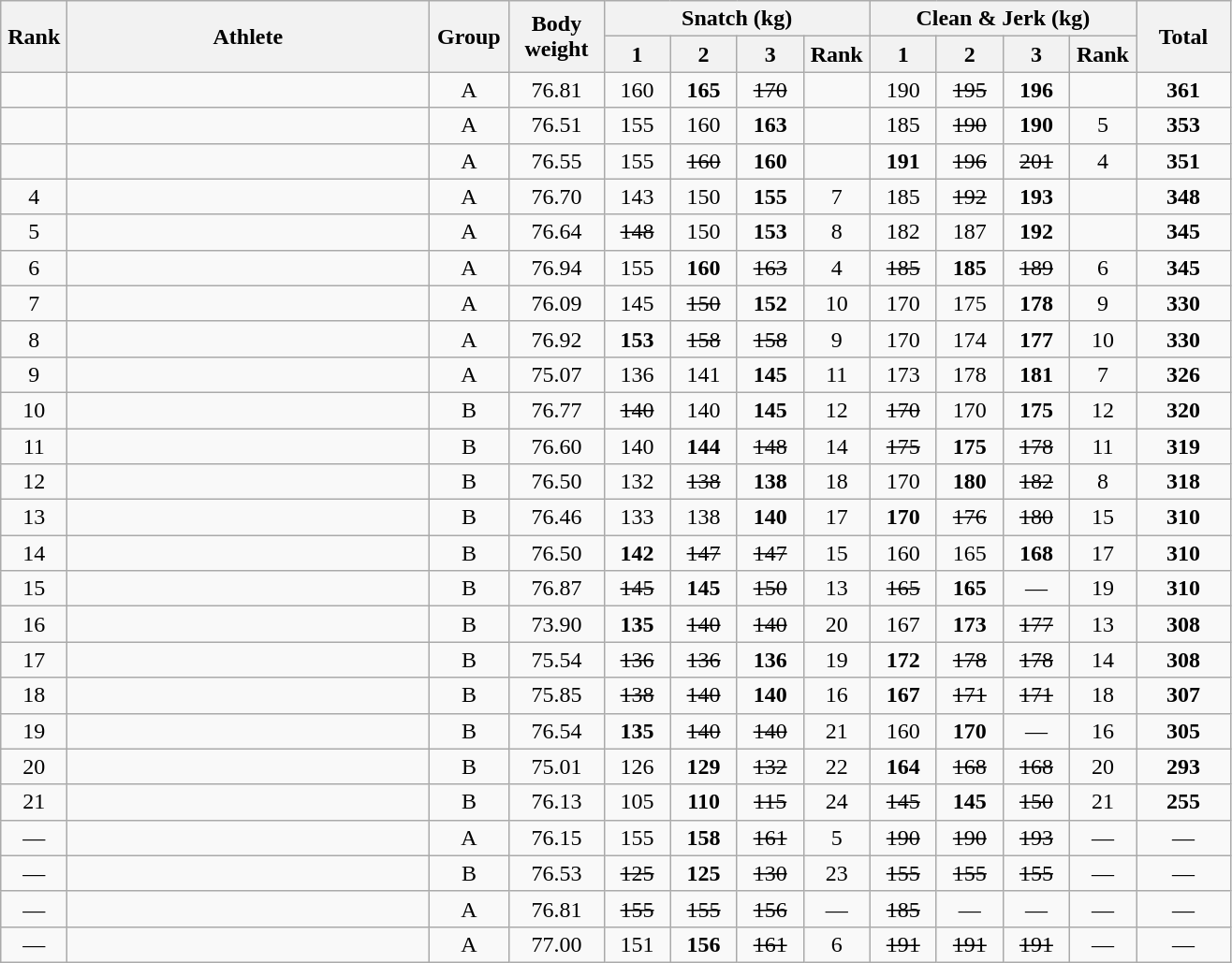<table class = "wikitable" style="text-align:center;">
<tr>
<th rowspan=2 width=40>Rank</th>
<th rowspan=2 width=250>Athlete</th>
<th rowspan=2 width=50>Group</th>
<th rowspan=2 width=60>Body weight</th>
<th colspan=4>Snatch (kg)</th>
<th colspan=4>Clean & Jerk (kg)</th>
<th rowspan=2 width=60>Total</th>
</tr>
<tr>
<th width=40>1</th>
<th width=40>2</th>
<th width=40>3</th>
<th width=40>Rank</th>
<th width=40>1</th>
<th width=40>2</th>
<th width=40>3</th>
<th width=40>Rank</th>
</tr>
<tr>
<td></td>
<td align=left></td>
<td>A</td>
<td>76.81</td>
<td>160</td>
<td><strong>165</strong></td>
<td><s>170 </s></td>
<td></td>
<td>190</td>
<td><s>195 </s></td>
<td><strong>196</strong></td>
<td></td>
<td><strong>361</strong></td>
</tr>
<tr>
<td></td>
<td align=left></td>
<td>A</td>
<td>76.51</td>
<td>155</td>
<td>160</td>
<td><strong>163</strong></td>
<td></td>
<td>185</td>
<td><s>190 </s></td>
<td><strong>190</strong></td>
<td>5</td>
<td><strong>353</strong></td>
</tr>
<tr>
<td></td>
<td align=left></td>
<td>A</td>
<td>76.55</td>
<td>155</td>
<td><s>160 </s></td>
<td><strong>160</strong></td>
<td></td>
<td><strong>191</strong></td>
<td><s>196 </s></td>
<td><s>201 </s></td>
<td>4</td>
<td><strong>351</strong></td>
</tr>
<tr>
<td>4</td>
<td align=left></td>
<td>A</td>
<td>76.70</td>
<td>143</td>
<td>150</td>
<td><strong>155</strong></td>
<td>7</td>
<td>185</td>
<td><s>192 </s></td>
<td><strong>193</strong></td>
<td></td>
<td><strong>348</strong></td>
</tr>
<tr>
<td>5</td>
<td align=left></td>
<td>A</td>
<td>76.64</td>
<td><s>148 </s></td>
<td>150</td>
<td><strong>153</strong></td>
<td>8</td>
<td>182</td>
<td>187</td>
<td><strong>192</strong></td>
<td></td>
<td><strong>345</strong></td>
</tr>
<tr>
<td>6</td>
<td align=left></td>
<td>A</td>
<td>76.94</td>
<td>155</td>
<td><strong>160</strong></td>
<td><s>163 </s></td>
<td>4</td>
<td><s>185 </s></td>
<td><strong>185</strong></td>
<td><s>189 </s></td>
<td>6</td>
<td><strong>345</strong></td>
</tr>
<tr>
<td>7</td>
<td align=left></td>
<td>A</td>
<td>76.09</td>
<td>145</td>
<td><s>150 </s></td>
<td><strong>152</strong></td>
<td>10</td>
<td>170</td>
<td>175</td>
<td><strong>178</strong></td>
<td>9</td>
<td><strong>330</strong></td>
</tr>
<tr>
<td>8</td>
<td align=left></td>
<td>A</td>
<td>76.92</td>
<td><strong>153</strong></td>
<td><s>158 </s></td>
<td><s>158 </s></td>
<td>9</td>
<td>170</td>
<td>174</td>
<td><strong>177</strong></td>
<td>10</td>
<td><strong>330</strong></td>
</tr>
<tr>
<td>9</td>
<td align=left></td>
<td>A</td>
<td>75.07</td>
<td>136</td>
<td>141</td>
<td><strong>145</strong></td>
<td>11</td>
<td>173</td>
<td>178</td>
<td><strong>181</strong></td>
<td>7</td>
<td><strong>326</strong></td>
</tr>
<tr>
<td>10</td>
<td align=left></td>
<td>B</td>
<td>76.77</td>
<td><s>140 </s></td>
<td>140</td>
<td><strong>145</strong></td>
<td>12</td>
<td><s>170 </s></td>
<td>170</td>
<td><strong>175</strong></td>
<td>12</td>
<td><strong>320</strong></td>
</tr>
<tr>
<td>11</td>
<td align=left></td>
<td>B</td>
<td>76.60</td>
<td>140</td>
<td><strong>144</strong></td>
<td><s>148 </s></td>
<td>14</td>
<td><s>175 </s></td>
<td><strong>175</strong></td>
<td><s>178 </s></td>
<td>11</td>
<td><strong>319</strong></td>
</tr>
<tr>
<td>12</td>
<td align=left></td>
<td>B</td>
<td>76.50</td>
<td>132</td>
<td><s>138 </s></td>
<td><strong>138</strong></td>
<td>18</td>
<td>170</td>
<td><strong>180</strong></td>
<td><s>182 </s></td>
<td>8</td>
<td><strong>318</strong></td>
</tr>
<tr>
<td>13</td>
<td align=left></td>
<td>B</td>
<td>76.46</td>
<td>133</td>
<td>138</td>
<td><strong>140</strong></td>
<td>17</td>
<td><strong>170</strong></td>
<td><s>176 </s></td>
<td><s>180 </s></td>
<td>15</td>
<td><strong>310</strong></td>
</tr>
<tr>
<td>14</td>
<td align=left></td>
<td>B</td>
<td>76.50</td>
<td><strong>142</strong></td>
<td><s>147 </s></td>
<td><s>147 </s></td>
<td>15</td>
<td>160</td>
<td>165</td>
<td><strong>168</strong></td>
<td>17</td>
<td><strong>310</strong></td>
</tr>
<tr>
<td>15</td>
<td align=left></td>
<td>B</td>
<td>76.87</td>
<td><s>145 </s></td>
<td><strong>145</strong></td>
<td><s>150 </s></td>
<td>13</td>
<td><s>165 </s></td>
<td><strong>165</strong></td>
<td>—</td>
<td>19</td>
<td><strong>310</strong></td>
</tr>
<tr>
<td>16</td>
<td align=left></td>
<td>B</td>
<td>73.90</td>
<td><strong>135</strong></td>
<td><s>140 </s></td>
<td><s>140 </s></td>
<td>20</td>
<td>167</td>
<td><strong>173</strong></td>
<td><s>177 </s></td>
<td>13</td>
<td><strong>308</strong></td>
</tr>
<tr>
<td>17</td>
<td align=left></td>
<td>B</td>
<td>75.54</td>
<td><s>136 </s></td>
<td><s>136 </s></td>
<td><strong>136</strong></td>
<td>19</td>
<td><strong>172</strong></td>
<td><s>178 </s></td>
<td><s>178 </s></td>
<td>14</td>
<td><strong>308</strong></td>
</tr>
<tr>
<td>18</td>
<td align=left></td>
<td>B</td>
<td>75.85</td>
<td><s>138 </s></td>
<td><s>140 </s></td>
<td><strong>140</strong></td>
<td>16</td>
<td><strong>167</strong></td>
<td><s>171 </s></td>
<td><s>171 </s></td>
<td>18</td>
<td><strong>307</strong></td>
</tr>
<tr>
<td>19</td>
<td align=left></td>
<td>B</td>
<td>76.54</td>
<td><strong>135</strong></td>
<td><s>140 </s></td>
<td><s>140 </s></td>
<td>21</td>
<td>160</td>
<td><strong>170</strong></td>
<td>—</td>
<td>16</td>
<td><strong>305</strong></td>
</tr>
<tr>
<td>20</td>
<td align=left></td>
<td>B</td>
<td>75.01</td>
<td>126</td>
<td><strong>129</strong></td>
<td><s>132 </s></td>
<td>22</td>
<td><strong>164</strong></td>
<td><s>168 </s></td>
<td><s>168 </s></td>
<td>20</td>
<td><strong>293</strong></td>
</tr>
<tr>
<td>21</td>
<td align=left></td>
<td>B</td>
<td>76.13</td>
<td>105</td>
<td><strong>110</strong></td>
<td><s>115 </s></td>
<td>24</td>
<td><s>145 </s></td>
<td><strong>145</strong></td>
<td><s>150 </s></td>
<td>21</td>
<td><strong>255</strong></td>
</tr>
<tr>
<td>—</td>
<td align=left></td>
<td>A</td>
<td>76.15</td>
<td>155</td>
<td><strong>158</strong></td>
<td><s>161 </s></td>
<td>5</td>
<td><s>190 </s></td>
<td><s>190 </s></td>
<td><s>193 </s></td>
<td>—</td>
<td>—</td>
</tr>
<tr>
<td>—</td>
<td align=left></td>
<td>B</td>
<td>76.53</td>
<td><s>125 </s></td>
<td><strong>125</strong></td>
<td><s>130 </s></td>
<td>23</td>
<td><s>155 </s></td>
<td><s>155 </s></td>
<td><s>155 </s></td>
<td>—</td>
<td>—</td>
</tr>
<tr>
<td>—</td>
<td align=left></td>
<td>A</td>
<td>76.81</td>
<td><s>155 </s></td>
<td><s>155 </s></td>
<td><s>156 </s></td>
<td>—</td>
<td><s>185 </s></td>
<td>—</td>
<td>—</td>
<td>—</td>
<td>—</td>
</tr>
<tr>
<td>—</td>
<td align=left></td>
<td>A</td>
<td>77.00</td>
<td>151</td>
<td><strong>156</strong></td>
<td><s>161 </s></td>
<td>6</td>
<td><s>191 </s></td>
<td><s>191 </s></td>
<td><s>191 </s></td>
<td>—</td>
<td>—</td>
</tr>
</table>
